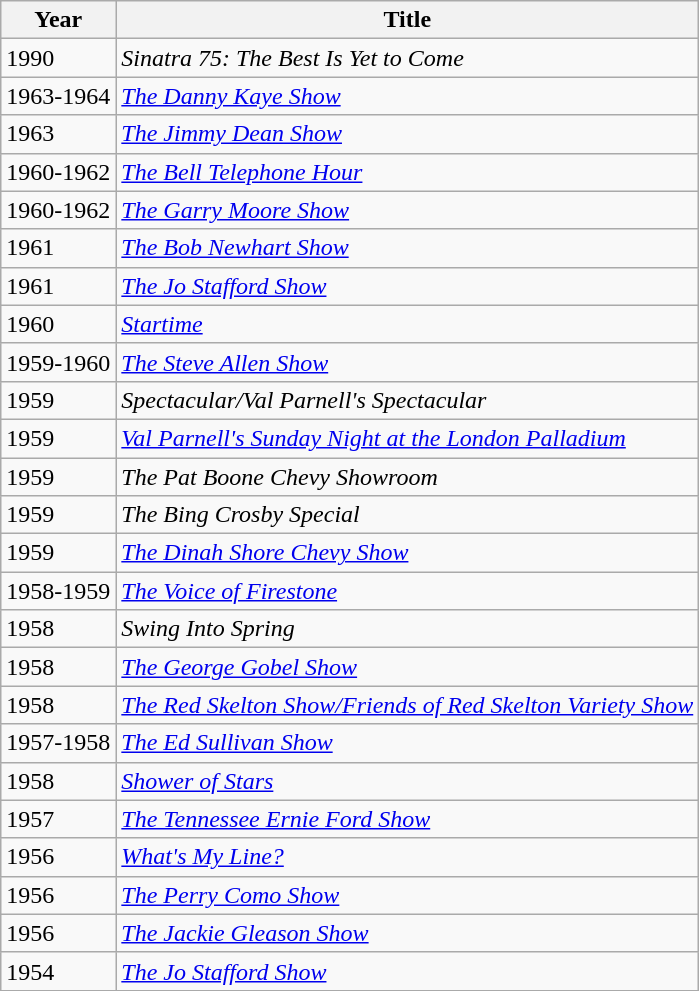<table class="wikitable">
<tr>
<th>Year</th>
<th>Title</th>
</tr>
<tr>
<td>1990</td>
<td><em>Sinatra 75: The Best Is Yet to Come</em></td>
</tr>
<tr>
<td>1963-1964</td>
<td><em><a href='#'>The Danny Kaye Show</a></em></td>
</tr>
<tr>
<td>1963</td>
<td><em><a href='#'>The Jimmy Dean Show</a></em></td>
</tr>
<tr>
<td>1960-1962</td>
<td><em><a href='#'>The Bell Telephone Hour</a></em></td>
</tr>
<tr>
<td>1960-1962</td>
<td><em><a href='#'>The Garry Moore Show</a></em></td>
</tr>
<tr>
<td>1961</td>
<td><em><a href='#'>The Bob Newhart Show</a></em></td>
</tr>
<tr>
<td>1961</td>
<td><em><a href='#'>The Jo Stafford Show</a></em></td>
</tr>
<tr>
<td>1960</td>
<td><em><a href='#'>Startime</a></em></td>
</tr>
<tr>
<td>1959-1960</td>
<td><em><a href='#'>The Steve Allen Show</a></em></td>
</tr>
<tr>
<td>1959</td>
<td><em>Spectacular/Val Parnell's Spectacular</em></td>
</tr>
<tr>
<td>1959</td>
<td><em><a href='#'>Val Parnell's Sunday Night at the London Palladium</a></em></td>
</tr>
<tr>
<td>1959</td>
<td><em>The Pat Boone Chevy Showroom</em></td>
</tr>
<tr>
<td>1959</td>
<td><em>The Bing Crosby Special</em></td>
</tr>
<tr>
<td>1959</td>
<td><em><a href='#'>The Dinah Shore Chevy Show</a></em></td>
</tr>
<tr>
<td>1958-1959</td>
<td><em><a href='#'>The Voice of Firestone</a></em></td>
</tr>
<tr>
<td>1958</td>
<td><em>Swing Into Spring</em></td>
</tr>
<tr>
<td>1958</td>
<td><em><a href='#'>The George Gobel Show</a></em></td>
</tr>
<tr>
<td>1958</td>
<td><em><a href='#'>The Red Skelton Show/Friends of Red Skelton Variety Show</a></em></td>
</tr>
<tr>
<td>1957-1958</td>
<td><em><a href='#'>The Ed Sullivan Show</a></em></td>
</tr>
<tr>
<td>1958</td>
<td><em><a href='#'>Shower of Stars</a></em></td>
</tr>
<tr>
<td>1957</td>
<td><em><a href='#'>The Tennessee Ernie Ford Show</a></em></td>
</tr>
<tr>
<td>1956</td>
<td><em><a href='#'>What's My Line?</a></em></td>
</tr>
<tr>
<td>1956</td>
<td><em><a href='#'>The Perry Como Show</a></em></td>
</tr>
<tr>
<td>1956</td>
<td><em><a href='#'>The Jackie Gleason Show</a></em></td>
</tr>
<tr>
<td>1954</td>
<td><em><a href='#'>The Jo Stafford Show</a></em></td>
</tr>
</table>
